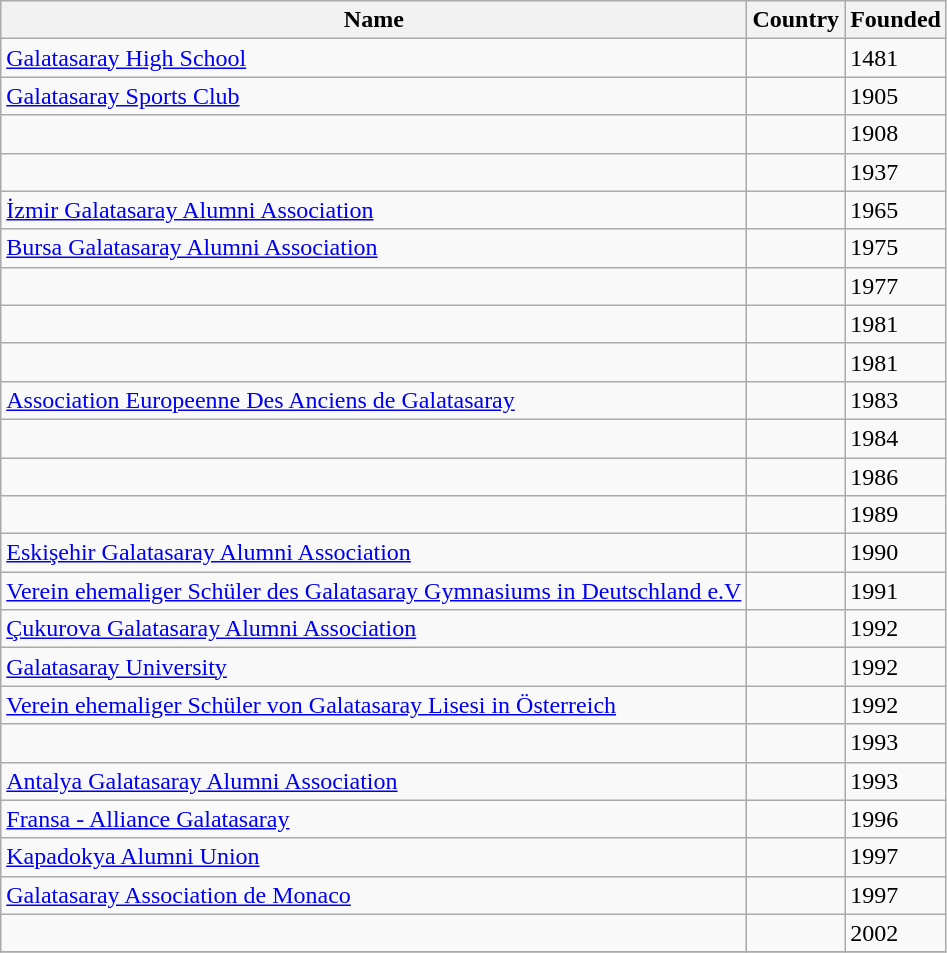<table class="wikitable">
<tr>
<th>Name</th>
<th>Country</th>
<th>Founded</th>
</tr>
<tr>
<td><a href='#'>Galatasaray High School</a></td>
<td></td>
<td>1481</td>
</tr>
<tr>
<td><a href='#'>Galatasaray Sports Club</a></td>
<td></td>
<td>1905</td>
</tr>
<tr>
<td></td>
<td></td>
<td>1908</td>
</tr>
<tr>
<td></td>
<td></td>
<td>1937</td>
</tr>
<tr>
<td><a href='#'>İzmir Galatasaray Alumni Association</a></td>
<td></td>
<td>1965</td>
</tr>
<tr>
<td><a href='#'>Bursa Galatasaray Alumni Association</a></td>
<td></td>
<td>1975</td>
</tr>
<tr>
<td></td>
<td></td>
<td>1977</td>
</tr>
<tr>
<td></td>
<td></td>
<td>1981</td>
</tr>
<tr>
<td></td>
<td></td>
<td>1981</td>
</tr>
<tr>
<td><a href='#'>Association Europeenne Des Anciens de Galatasaray</a></td>
<td></td>
<td>1983</td>
</tr>
<tr>
<td></td>
<td></td>
<td>1984</td>
</tr>
<tr>
<td></td>
<td></td>
<td>1986</td>
</tr>
<tr>
<td></td>
<td></td>
<td>1989</td>
</tr>
<tr>
<td><a href='#'>Eskişehir Galatasaray Alumni Association</a></td>
<td></td>
<td>1990</td>
</tr>
<tr>
<td><a href='#'>Verein ehemaliger Schüler des Galatasaray Gymnasiums in Deutschland e.V</a></td>
<td></td>
<td>1991</td>
</tr>
<tr>
<td><a href='#'>Çukurova Galatasaray Alumni Association</a></td>
<td></td>
<td>1992</td>
</tr>
<tr>
<td><a href='#'>Galatasaray University</a></td>
<td></td>
<td>1992</td>
</tr>
<tr>
<td><a href='#'>Verein ehemaliger Schüler von Galatasaray Lisesi in Österreich</a></td>
<td></td>
<td>1992</td>
</tr>
<tr>
<td></td>
<td></td>
<td>1993</td>
</tr>
<tr>
<td><a href='#'>Antalya Galatasaray Alumni Association</a></td>
<td></td>
<td>1993</td>
</tr>
<tr>
<td><a href='#'>Fransa - Alliance Galatasaray</a></td>
<td></td>
<td>1996</td>
</tr>
<tr>
<td><a href='#'>Kapadokya Alumni Union</a></td>
<td></td>
<td>1997</td>
</tr>
<tr>
<td><a href='#'>Galatasaray Association de Monaco</a></td>
<td></td>
<td>1997</td>
</tr>
<tr>
<td></td>
<td></td>
<td>2002</td>
</tr>
<tr>
</tr>
</table>
